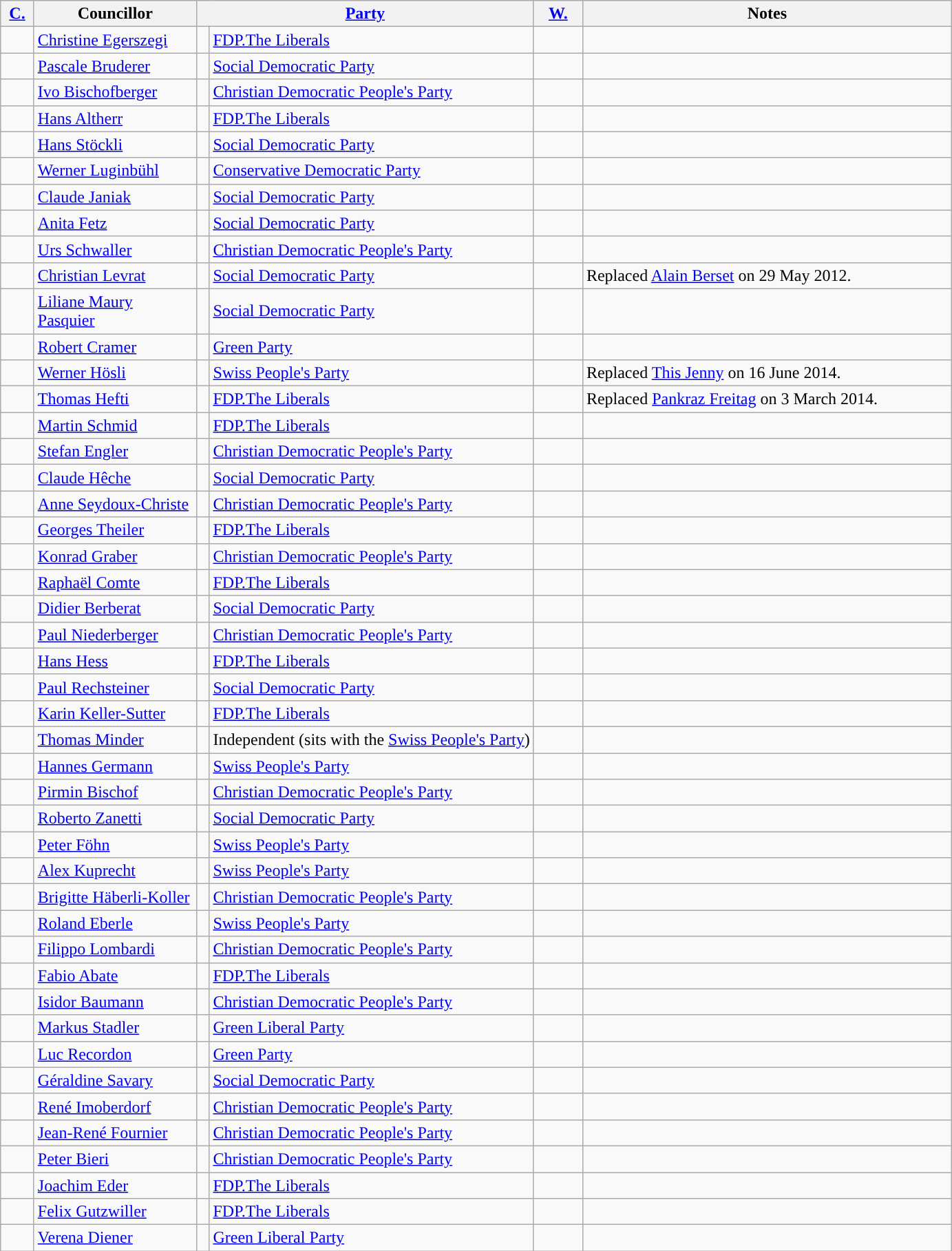<table class="wikitable sortable">
<tr>
<th width=25px><a href='#'>C.</a></th>
<th width=150px>Councillor</th>
<th colspan=2 width=250px><a href='#'>Party</a></th>
<th width=40px><a href='#'>W.</a></th>
<th width=350px>Notes</th>
</tr>
<tr>
<td></td>
<td><a href='#'>Christine Egerszegi</a></td>
<td width=5px style="background-color: "></td>
<td><a href='#'>FDP.The Liberals</a></td>
<td></td>
<td></td>
</tr>
<tr>
<td></td>
<td><a href='#'>Pascale Bruderer</a></td>
<td style="background-color: "></td>
<td><a href='#'>Social Democratic Party</a></td>
<td></td>
<td></td>
</tr>
<tr>
<td></td>
<td><a href='#'>Ivo Bischofberger</a></td>
<td style="background-color: "></td>
<td><a href='#'>Christian Democratic People's Party</a></td>
<td></td>
<td></td>
</tr>
<tr>
<td></td>
<td><a href='#'>Hans Altherr</a></td>
<td style="background-color: "></td>
<td><a href='#'>FDP.The Liberals</a></td>
<td></td>
<td></td>
</tr>
<tr>
<td></td>
<td><a href='#'>Hans Stöckli</a></td>
<td style="background-color: "></td>
<td><a href='#'>Social Democratic Party</a></td>
<td></td>
<td></td>
</tr>
<tr>
<td></td>
<td><a href='#'>Werner Luginbühl</a></td>
<td style="background-color: "></td>
<td><a href='#'>Conservative Democratic Party</a></td>
<td></td>
<td></td>
</tr>
<tr>
<td></td>
<td><a href='#'>Claude Janiak</a></td>
<td style="background-color: "></td>
<td><a href='#'>Social Democratic Party</a></td>
<td></td>
<td></td>
</tr>
<tr>
<td></td>
<td><a href='#'>Anita Fetz</a></td>
<td style="background-color: "></td>
<td><a href='#'>Social Democratic Party</a></td>
<td></td>
<td></td>
</tr>
<tr>
<td></td>
<td><a href='#'>Urs Schwaller</a></td>
<td style="background-color: "></td>
<td><a href='#'>Christian Democratic People's Party</a></td>
<td></td>
<td></td>
</tr>
<tr>
<td></td>
<td><a href='#'>Christian Levrat</a></td>
<td style="background-color: "></td>
<td><a href='#'>Social Democratic Party</a></td>
<td></td>
<td>Replaced <a href='#'>Alain Berset</a> on 29 May 2012.</td>
</tr>
<tr>
<td></td>
<td><a href='#'>Liliane Maury Pasquier</a></td>
<td style="background-color: "></td>
<td><a href='#'>Social Democratic Party</a></td>
<td></td>
<td></td>
</tr>
<tr>
<td></td>
<td><a href='#'>Robert Cramer</a></td>
<td style="background-color: "></td>
<td><a href='#'>Green Party</a></td>
<td></td>
<td></td>
</tr>
<tr>
<td></td>
<td><a href='#'>Werner Hösli</a></td>
<td style="background-color: "></td>
<td><a href='#'>Swiss People's Party</a></td>
<td></td>
<td>Replaced <a href='#'>This Jenny</a> on 16 June 2014.</td>
</tr>
<tr>
<td></td>
<td><a href='#'>Thomas Hefti</a></td>
<td style="background-color: "></td>
<td><a href='#'>FDP.The Liberals</a></td>
<td></td>
<td>Replaced <a href='#'>Pankraz Freitag</a> on 3 March 2014.</td>
</tr>
<tr>
<td></td>
<td><a href='#'>Martin Schmid</a></td>
<td style="background-color: "></td>
<td><a href='#'>FDP.The Liberals</a></td>
<td></td>
<td></td>
</tr>
<tr>
<td></td>
<td><a href='#'>Stefan Engler</a></td>
<td style="background-color: "></td>
<td><a href='#'>Christian Democratic People's Party</a></td>
<td></td>
<td></td>
</tr>
<tr>
<td></td>
<td><a href='#'>Claude Hêche</a></td>
<td style="background-color: "></td>
<td><a href='#'>Social Democratic Party</a></td>
<td></td>
<td></td>
</tr>
<tr>
<td></td>
<td><a href='#'>Anne Seydoux-Christe</a></td>
<td style="background-color: "></td>
<td><a href='#'>Christian Democratic People's Party</a></td>
<td></td>
<td></td>
</tr>
<tr>
<td></td>
<td><a href='#'>Georges Theiler</a></td>
<td style="background-color: "></td>
<td><a href='#'>FDP.The Liberals</a></td>
<td></td>
<td></td>
</tr>
<tr>
<td></td>
<td><a href='#'>Konrad Graber</a></td>
<td style="background-color: "></td>
<td><a href='#'>Christian Democratic People's Party</a></td>
<td></td>
<td></td>
</tr>
<tr>
<td></td>
<td><a href='#'>Raphaël Comte</a></td>
<td style="background-color: "></td>
<td><a href='#'>FDP.The Liberals</a></td>
<td></td>
<td></td>
</tr>
<tr>
<td></td>
<td><a href='#'>Didier Berberat</a></td>
<td style="background-color: "></td>
<td><a href='#'>Social Democratic Party</a></td>
<td></td>
<td></td>
</tr>
<tr>
<td></td>
<td><a href='#'>Paul Niederberger</a></td>
<td style="background-color: "></td>
<td><a href='#'>Christian Democratic People's Party</a></td>
<td></td>
<td></td>
</tr>
<tr>
<td></td>
<td><a href='#'>Hans Hess</a></td>
<td style="background-color: "></td>
<td><a href='#'>FDP.The Liberals</a></td>
<td></td>
<td></td>
</tr>
<tr>
<td></td>
<td><a href='#'>Paul Rechsteiner</a></td>
<td style="background-color: "></td>
<td><a href='#'>Social Democratic Party</a></td>
<td></td>
<td></td>
</tr>
<tr>
<td></td>
<td><a href='#'>Karin Keller-Sutter</a></td>
<td style="background-color: "></td>
<td><a href='#'>FDP.The Liberals</a></td>
<td></td>
<td></td>
</tr>
<tr>
<td></td>
<td><a href='#'>Thomas Minder</a></td>
<td style="background-color: "></td>
<td>Independent (sits with the <a href='#'>Swiss People's Party</a>)</td>
<td></td>
<td></td>
</tr>
<tr>
<td></td>
<td><a href='#'>Hannes Germann</a></td>
<td style="background-color: "></td>
<td><a href='#'>Swiss People's Party</a></td>
<td></td>
<td></td>
</tr>
<tr>
<td></td>
<td><a href='#'>Pirmin Bischof</a></td>
<td style="background-color: "></td>
<td><a href='#'>Christian Democratic People's Party</a></td>
<td></td>
<td></td>
</tr>
<tr>
<td></td>
<td><a href='#'>Roberto Zanetti</a></td>
<td style="background-color: "></td>
<td><a href='#'>Social Democratic Party</a></td>
<td></td>
<td></td>
</tr>
<tr>
<td></td>
<td><a href='#'>Peter Föhn</a></td>
<td style="background-color: "></td>
<td><a href='#'>Swiss People's Party</a></td>
<td></td>
<td></td>
</tr>
<tr>
<td></td>
<td><a href='#'>Alex Kuprecht</a></td>
<td style="background-color: "></td>
<td><a href='#'>Swiss People's Party</a></td>
<td></td>
<td></td>
</tr>
<tr>
<td></td>
<td><a href='#'>Brigitte Häberli-Koller</a></td>
<td style="background-color: "></td>
<td><a href='#'>Christian Democratic People's Party</a></td>
<td></td>
<td></td>
</tr>
<tr>
<td></td>
<td><a href='#'>Roland Eberle</a></td>
<td style="background-color: "></td>
<td><a href='#'>Swiss People's Party</a></td>
<td></td>
<td></td>
</tr>
<tr>
<td></td>
<td><a href='#'>Filippo Lombardi</a></td>
<td style="background-color: "></td>
<td><a href='#'>Christian Democratic People's Party</a></td>
<td></td>
<td></td>
</tr>
<tr>
<td></td>
<td><a href='#'>Fabio Abate</a></td>
<td style="background-color: "></td>
<td><a href='#'>FDP.The Liberals</a></td>
<td></td>
<td></td>
</tr>
<tr>
<td></td>
<td><a href='#'>Isidor Baumann</a></td>
<td style="background-color: "></td>
<td><a href='#'>Christian Democratic People's Party</a></td>
<td></td>
<td></td>
</tr>
<tr>
<td></td>
<td><a href='#'>Markus Stadler</a></td>
<td style="background-color: "></td>
<td><a href='#'>Green Liberal Party</a></td>
<td></td>
<td></td>
</tr>
<tr>
<td></td>
<td><a href='#'>Luc Recordon</a></td>
<td style="background-color: "></td>
<td><a href='#'>Green Party</a></td>
<td></td>
<td></td>
</tr>
<tr>
<td></td>
<td><a href='#'>Géraldine Savary</a></td>
<td style="background-color: "></td>
<td><a href='#'>Social Democratic Party</a></td>
<td></td>
<td></td>
</tr>
<tr>
<td></td>
<td><a href='#'>René Imoberdorf</a></td>
<td style="background-color: "></td>
<td><a href='#'>Christian Democratic People's Party</a></td>
<td></td>
<td></td>
</tr>
<tr>
<td></td>
<td><a href='#'>Jean-René Fournier</a></td>
<td style="background-color: "></td>
<td><a href='#'>Christian Democratic People's Party</a></td>
<td></td>
<td></td>
</tr>
<tr>
<td></td>
<td><a href='#'>Peter Bieri</a></td>
<td style="background-color: "></td>
<td><a href='#'>Christian Democratic People's Party</a></td>
<td></td>
<td></td>
</tr>
<tr>
<td></td>
<td><a href='#'>Joachim Eder</a></td>
<td style="background-color: "></td>
<td><a href='#'>FDP.The Liberals</a></td>
<td></td>
<td></td>
</tr>
<tr>
<td></td>
<td><a href='#'>Felix Gutzwiller</a></td>
<td style="background-color: "></td>
<td><a href='#'>FDP.The Liberals</a></td>
<td></td>
<td></td>
</tr>
<tr>
<td></td>
<td><a href='#'>Verena Diener</a></td>
<td style="background-color: "></td>
<td><a href='#'>Green Liberal Party</a></td>
<td></td>
<td></td>
</tr>
</table>
